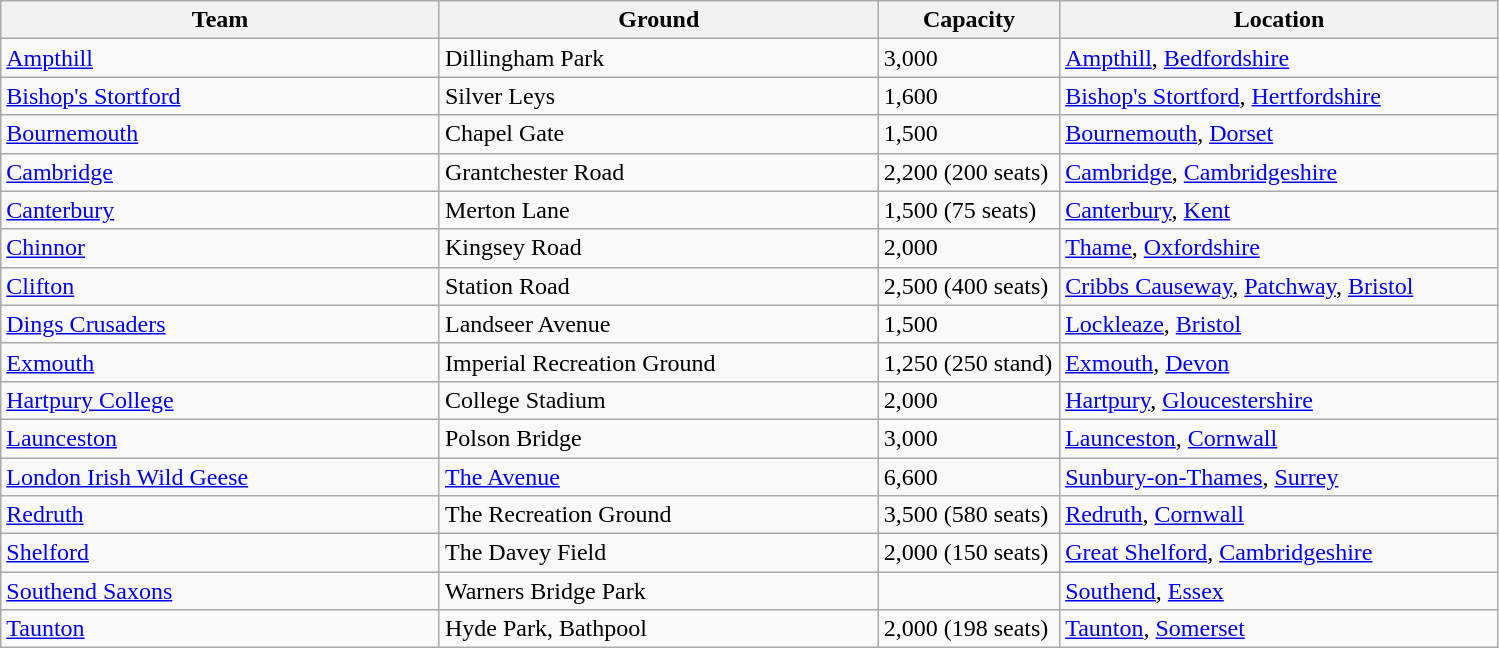<table class="wikitable sortable">
<tr>
<th width=29%>Team</th>
<th width=29%>Ground</th>
<th width=12%>Capacity</th>
<th width=29%>Location</th>
</tr>
<tr>
<td><a href='#'>Ampthill</a></td>
<td>Dillingham Park</td>
<td>3,000</td>
<td><a href='#'>Ampthill</a>, <a href='#'>Bedfordshire</a></td>
</tr>
<tr>
<td><a href='#'>Bishop's Stortford</a></td>
<td>Silver Leys</td>
<td>1,600</td>
<td><a href='#'>Bishop's Stortford</a>, <a href='#'>Hertfordshire</a></td>
</tr>
<tr>
<td><a href='#'>Bournemouth</a></td>
<td>Chapel Gate</td>
<td>1,500</td>
<td><a href='#'>Bournemouth</a>, <a href='#'>Dorset</a></td>
</tr>
<tr>
<td><a href='#'>Cambridge</a></td>
<td>Grantchester Road</td>
<td>2,200 (200 seats)</td>
<td><a href='#'>Cambridge</a>, <a href='#'>Cambridgeshire</a></td>
</tr>
<tr>
<td><a href='#'>Canterbury</a></td>
<td>Merton Lane</td>
<td>1,500 (75 seats)</td>
<td><a href='#'>Canterbury</a>, <a href='#'>Kent</a></td>
</tr>
<tr>
<td><a href='#'>Chinnor</a></td>
<td>Kingsey Road</td>
<td>2,000</td>
<td><a href='#'>Thame</a>, <a href='#'>Oxfordshire</a></td>
</tr>
<tr>
<td><a href='#'>Clifton</a></td>
<td>Station Road</td>
<td>2,500 (400 seats)</td>
<td><a href='#'>Cribbs Causeway</a>, <a href='#'>Patchway</a>, <a href='#'>Bristol</a></td>
</tr>
<tr>
<td><a href='#'>Dings Crusaders</a></td>
<td>Landseer Avenue</td>
<td>1,500</td>
<td><a href='#'>Lockleaze</a>, <a href='#'>Bristol</a></td>
</tr>
<tr>
<td><a href='#'>Exmouth</a></td>
<td>Imperial Recreation Ground</td>
<td>1,250 (250 stand)</td>
<td><a href='#'>Exmouth</a>, <a href='#'>Devon</a></td>
</tr>
<tr>
<td><a href='#'>Hartpury College</a></td>
<td>College Stadium</td>
<td>2,000</td>
<td><a href='#'>Hartpury</a>, <a href='#'>Gloucestershire</a></td>
</tr>
<tr>
<td><a href='#'>Launceston</a></td>
<td>Polson Bridge</td>
<td>3,000</td>
<td><a href='#'>Launceston</a>, <a href='#'>Cornwall</a></td>
</tr>
<tr>
<td><a href='#'>London Irish Wild Geese</a></td>
<td><a href='#'>The Avenue</a></td>
<td>6,600</td>
<td><a href='#'>Sunbury-on-Thames</a>, <a href='#'>Surrey</a></td>
</tr>
<tr>
<td><a href='#'>Redruth</a></td>
<td>The Recreation Ground</td>
<td>3,500 (580 seats)</td>
<td><a href='#'>Redruth</a>, <a href='#'>Cornwall</a></td>
</tr>
<tr>
<td><a href='#'>Shelford</a></td>
<td>The Davey Field</td>
<td>2,000 (150 seats)</td>
<td><a href='#'>Great Shelford</a>, <a href='#'>Cambridgeshire</a></td>
</tr>
<tr>
<td><a href='#'>Southend Saxons</a></td>
<td>Warners Bridge Park</td>
<td></td>
<td><a href='#'>Southend</a>, <a href='#'>Essex</a></td>
</tr>
<tr>
<td><a href='#'>Taunton</a></td>
<td>Hyde Park, Bathpool</td>
<td>2,000 (198 seats)</td>
<td><a href='#'>Taunton</a>, <a href='#'>Somerset</a></td>
</tr>
</table>
